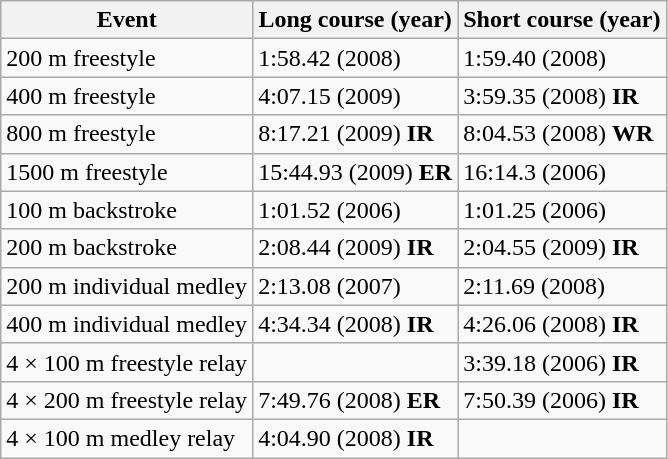<table class="wikitable" style="text-align:left">
<tr>
<th>Event</th>
<th>Long course (year)</th>
<th>Short course (year)</th>
</tr>
<tr>
<td>200 m freestyle</td>
<td>1:58.42 (2008)</td>
<td>1:59.40 (2008)</td>
</tr>
<tr>
<td>400 m freestyle</td>
<td>4:07.15 (2009)</td>
<td>3:59.35 (2008) <strong>IR</strong></td>
</tr>
<tr>
<td>800 m freestyle</td>
<td>8:17.21 (2009) <strong>IR</strong></td>
<td>8:04.53 (2008) <strong>WR</strong></td>
</tr>
<tr>
<td>1500 m freestyle</td>
<td>15:44.93 (2009) <strong>ER</strong></td>
<td>16:14.3 (2006)</td>
</tr>
<tr>
<td>100 m backstroke</td>
<td>1:01.52 (2006)</td>
<td>1:01.25 (2006)</td>
</tr>
<tr>
<td>200 m backstroke</td>
<td>2:08.44 (2009) <strong>IR</strong></td>
<td>2:04.55 (2009) <strong>IR</strong></td>
</tr>
<tr>
<td>200 m individual medley</td>
<td>2:13.08 (2007)</td>
<td>2:11.69 (2008)</td>
</tr>
<tr>
<td>400 m individual medley</td>
<td>4:34.34 (2008) <strong>IR</strong></td>
<td>4:26.06 (2008) <strong>IR</strong></td>
</tr>
<tr>
<td>4 × 100 m freestyle relay</td>
<td></td>
<td>3:39.18 (2006) <strong>IR</strong></td>
</tr>
<tr>
<td>4 × 200 m freestyle relay</td>
<td>7:49.76 (2008) <strong>ER</strong></td>
<td>7:50.39 (2006) <strong>IR</strong></td>
</tr>
<tr>
<td>4 × 100 m medley relay</td>
<td>4:04.90 (2008) <strong>IR</strong></td>
<td></td>
</tr>
</table>
